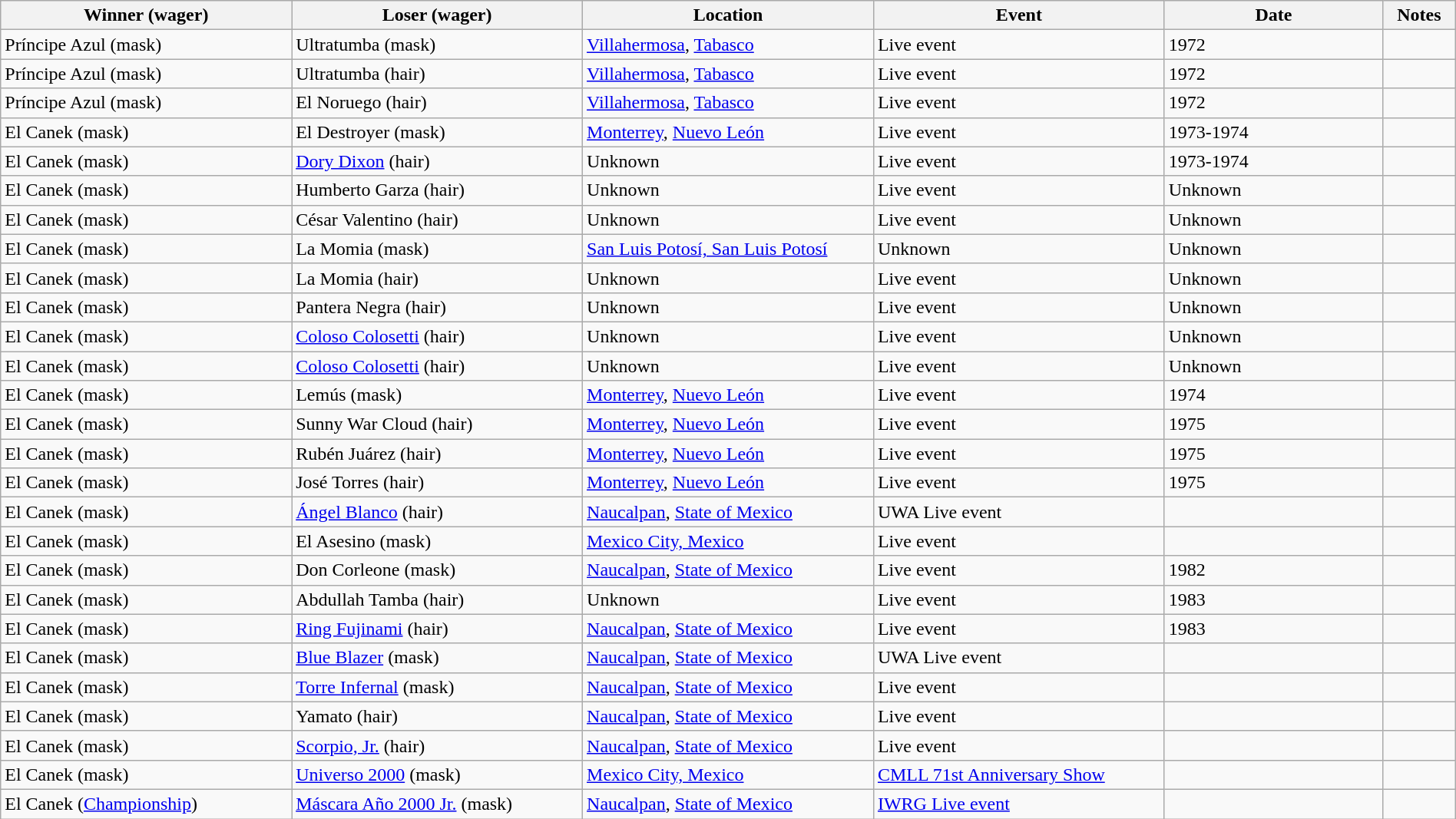<table class="wikitable" width=100%>
<tr>
<th width=20%>Winner (wager)</th>
<th width=20%>Loser (wager)</th>
<th width=20%>Location</th>
<th width=20%>Event</th>
<th width=15%>Date</th>
<th width=5%>Notes</th>
</tr>
<tr>
<td>Príncipe Azul (mask)</td>
<td>Ultratumba (mask)</td>
<td><a href='#'>Villahermosa</a>, <a href='#'>Tabasco</a></td>
<td>Live event</td>
<td>1972</td>
<td></td>
</tr>
<tr>
<td>Príncipe Azul (mask)</td>
<td>Ultratumba (hair)</td>
<td><a href='#'>Villahermosa</a>, <a href='#'>Tabasco</a></td>
<td>Live event</td>
<td>1972</td>
<td></td>
</tr>
<tr>
<td>Príncipe Azul (mask)</td>
<td>El Noruego (hair)</td>
<td><a href='#'>Villahermosa</a>, <a href='#'>Tabasco</a></td>
<td>Live event</td>
<td>1972</td>
<td></td>
</tr>
<tr>
<td>El Canek (mask)</td>
<td>El Destroyer (mask)</td>
<td><a href='#'>Monterrey</a>, <a href='#'>Nuevo León</a></td>
<td>Live event</td>
<td>1973-1974</td>
<td></td>
</tr>
<tr>
<td>El Canek (mask)</td>
<td><a href='#'>Dory Dixon</a> (hair)</td>
<td>Unknown</td>
<td>Live event</td>
<td>1973-1974</td>
<td></td>
</tr>
<tr>
<td>El Canek (mask)</td>
<td>Humberto Garza (hair)</td>
<td>Unknown</td>
<td>Live event</td>
<td>Unknown</td>
<td></td>
</tr>
<tr>
<td>El Canek (mask)</td>
<td>César Valentino (hair)</td>
<td>Unknown</td>
<td>Live event</td>
<td>Unknown</td>
<td></td>
</tr>
<tr>
<td>El Canek (mask)</td>
<td>La Momia (mask)</td>
<td><a href='#'>San Luis Potosí, San Luis Potosí</a></td>
<td>Unknown</td>
<td>Unknown</td>
<td></td>
</tr>
<tr>
<td>El Canek (mask)</td>
<td>La Momia (hair)</td>
<td>Unknown</td>
<td>Live event</td>
<td>Unknown</td>
<td></td>
</tr>
<tr>
<td>El Canek (mask)</td>
<td>Pantera Negra (hair)</td>
<td>Unknown</td>
<td>Live event</td>
<td>Unknown</td>
<td></td>
</tr>
<tr>
<td>El Canek (mask)</td>
<td><a href='#'>Coloso Colosetti</a> (hair)</td>
<td>Unknown</td>
<td>Live event</td>
<td>Unknown</td>
<td></td>
</tr>
<tr>
<td>El Canek (mask)</td>
<td><a href='#'>Coloso Colosetti</a> (hair)</td>
<td>Unknown</td>
<td>Live event</td>
<td>Unknown</td>
<td></td>
</tr>
<tr>
<td>El Canek (mask)</td>
<td>Lemús (mask)</td>
<td><a href='#'>Monterrey</a>, <a href='#'>Nuevo León</a></td>
<td>Live event</td>
<td>1974</td>
<td></td>
</tr>
<tr>
<td>El Canek (mask)</td>
<td>Sunny War Cloud (hair)</td>
<td><a href='#'>Monterrey</a>, <a href='#'>Nuevo León</a></td>
<td>Live event</td>
<td>1975</td>
<td></td>
</tr>
<tr>
<td>El Canek (mask)</td>
<td>Rubén Juárez (hair)</td>
<td><a href='#'>Monterrey</a>, <a href='#'>Nuevo León</a></td>
<td>Live event</td>
<td>1975</td>
<td></td>
</tr>
<tr>
<td>El Canek (mask)</td>
<td>José Torres (hair)</td>
<td><a href='#'>Monterrey</a>, <a href='#'>Nuevo León</a></td>
<td>Live event</td>
<td>1975</td>
<td></td>
</tr>
<tr>
<td>El Canek (mask)</td>
<td><a href='#'>Ángel Blanco</a> (hair)</td>
<td><a href='#'>Naucalpan</a>, <a href='#'>State of Mexico</a></td>
<td>UWA Live event</td>
<td></td>
<td></td>
</tr>
<tr>
<td>El Canek (mask)</td>
<td>El Asesino (mask)</td>
<td><a href='#'>Mexico City, Mexico</a></td>
<td>Live event</td>
<td></td>
<td></td>
</tr>
<tr>
<td>El Canek (mask)</td>
<td>Don Corleone (mask)</td>
<td><a href='#'>Naucalpan</a>, <a href='#'>State of Mexico</a></td>
<td>Live event</td>
<td>1982</td>
<td></td>
</tr>
<tr>
<td>El Canek (mask)</td>
<td>Abdullah Tamba (hair)</td>
<td>Unknown</td>
<td>Live event</td>
<td>1983</td>
<td></td>
</tr>
<tr>
<td>El Canek (mask)</td>
<td><a href='#'>Ring Fujinami</a> (hair)</td>
<td><a href='#'>Naucalpan</a>, <a href='#'>State of Mexico</a></td>
<td>Live event</td>
<td>1983</td>
<td></td>
</tr>
<tr>
<td>El Canek (mask)</td>
<td><a href='#'>Blue Blazer</a> (mask)</td>
<td><a href='#'>Naucalpan</a>, <a href='#'>State of Mexico</a></td>
<td>UWA Live event</td>
<td></td>
<td></td>
</tr>
<tr>
<td>El Canek (mask)</td>
<td><a href='#'>Torre Infernal</a> (mask)</td>
<td><a href='#'>Naucalpan</a>, <a href='#'>State of Mexico</a></td>
<td>Live event</td>
<td></td>
<td></td>
</tr>
<tr>
<td>El Canek (mask)</td>
<td>Yamato (hair)</td>
<td><a href='#'>Naucalpan</a>, <a href='#'>State of Mexico</a></td>
<td>Live event</td>
<td></td>
<td></td>
</tr>
<tr>
<td>El Canek (mask)</td>
<td><a href='#'>Scorpio, Jr.</a> (hair)</td>
<td><a href='#'>Naucalpan</a>, <a href='#'>State of Mexico</a></td>
<td>Live event</td>
<td></td>
<td></td>
</tr>
<tr>
<td>El Canek (mask)</td>
<td><a href='#'>Universo 2000</a> (mask)</td>
<td><a href='#'>Mexico City, Mexico</a></td>
<td><a href='#'>CMLL 71st Anniversary Show</a></td>
<td></td>
<td></td>
</tr>
<tr>
<td>El Canek (<a href='#'>Championship</a>)</td>
<td><a href='#'>Máscara Año 2000 Jr.</a> (mask)</td>
<td><a href='#'>Naucalpan</a>, <a href='#'>State of Mexico</a></td>
<td><a href='#'>IWRG Live event</a></td>
<td></td>
<td></td>
</tr>
</table>
